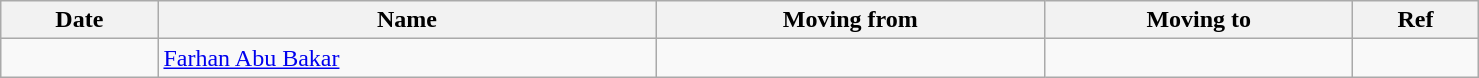<table class="wikitable sortable" style="width:78%; text-align:center; text-align:left;">
<tr>
<th>Date</th>
<th>Name</th>
<th>Moving from</th>
<th>Moving to</th>
<th>Ref</th>
</tr>
<tr>
<td></td>
<td> <a href='#'>Farhan Abu Bakar</a></td>
<td></td>
<td></td>
<td></td>
</tr>
</table>
